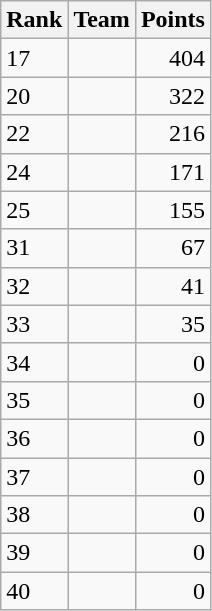<table class="wikitable">
<tr>
<th>Rank</th>
<th>Team</th>
<th>Points</th>
</tr>
<tr>
<td>17</td>
<td></td>
<td align=right>404</td>
</tr>
<tr>
<td>20</td>
<td></td>
<td align=right>322</td>
</tr>
<tr>
<td>22</td>
<td></td>
<td align=right>216</td>
</tr>
<tr>
<td>24</td>
<td></td>
<td align=right>171</td>
</tr>
<tr>
<td>25</td>
<td></td>
<td align=right>155</td>
</tr>
<tr>
<td>31</td>
<td></td>
<td align=right>67</td>
</tr>
<tr>
<td>32</td>
<td></td>
<td align=right>41</td>
</tr>
<tr>
<td>33</td>
<td></td>
<td align=right>35</td>
</tr>
<tr>
<td>34</td>
<td></td>
<td align=right>0</td>
</tr>
<tr>
<td>35</td>
<td></td>
<td align=right>0</td>
</tr>
<tr>
<td>36</td>
<td></td>
<td align=right>0</td>
</tr>
<tr>
<td>37</td>
<td></td>
<td align=right>0</td>
</tr>
<tr>
<td>38</td>
<td></td>
<td align=right>0</td>
</tr>
<tr>
<td>39</td>
<td></td>
<td align=right>0</td>
</tr>
<tr>
<td>40</td>
<td></td>
<td align=right>0</td>
</tr>
</table>
